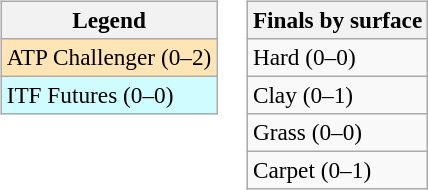<table>
<tr valign=top>
<td><br><table class=wikitable style=font-size:97%>
<tr>
<th>Legend</th>
</tr>
<tr bgcolor=moccasin>
<td>ATP Challenger (0–2)</td>
</tr>
<tr bgcolor=cffcff>
<td>ITF Futures (0–0)</td>
</tr>
</table>
</td>
<td><br><table class=wikitable style=font-size:97%>
<tr>
<th>Finals by surface</th>
</tr>
<tr>
<td>Hard (0–0)</td>
</tr>
<tr>
<td>Clay (0–1)</td>
</tr>
<tr>
<td>Grass (0–0)</td>
</tr>
<tr>
<td>Carpet (0–1)</td>
</tr>
</table>
</td>
</tr>
</table>
